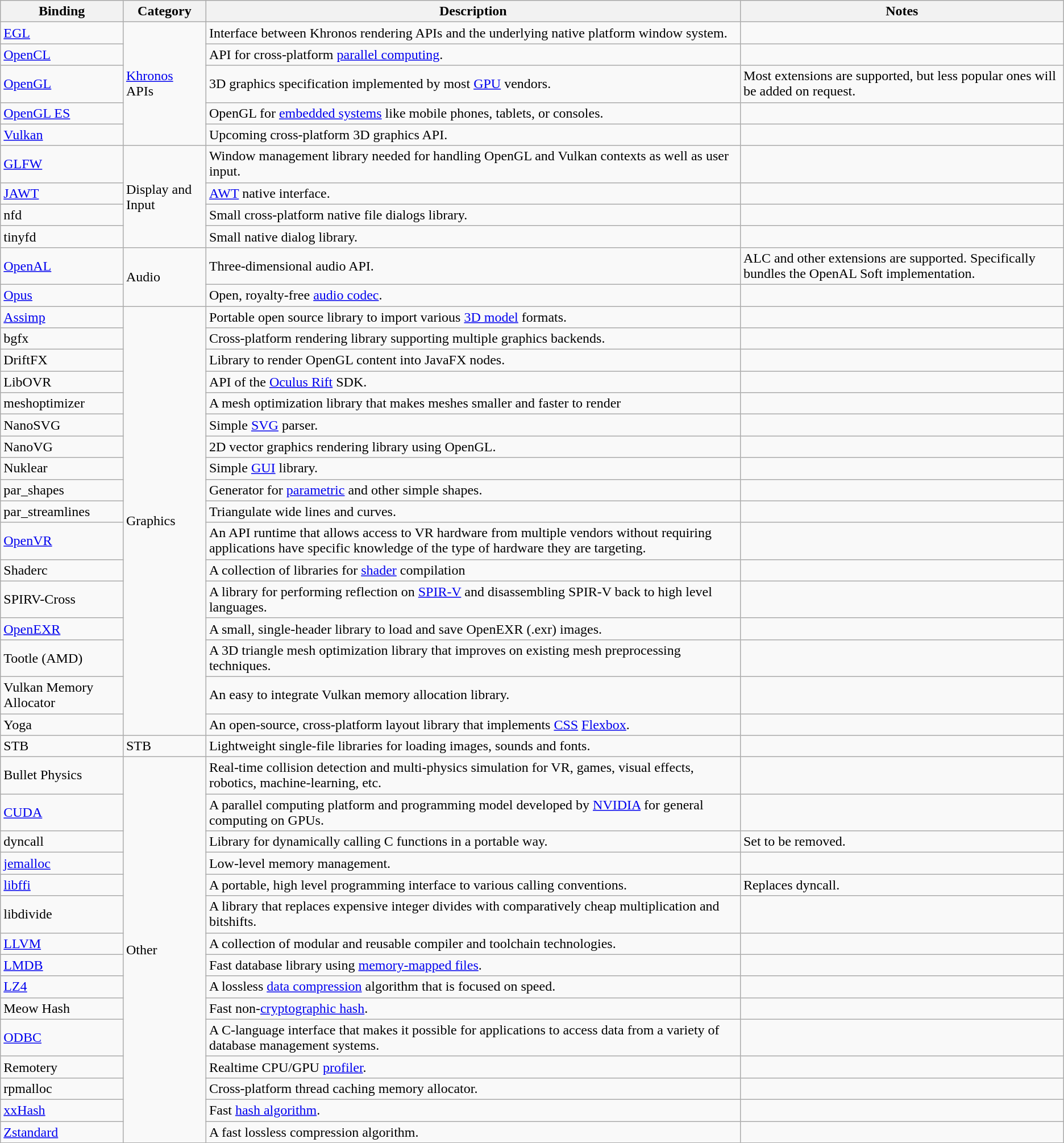<table class="wikitable mw-collapsible mw-collapsed">
<tr>
<th>Binding</th>
<th>Category</th>
<th>Description</th>
<th>Notes</th>
</tr>
<tr>
<td><a href='#'>EGL</a></td>
<td rowspan="5"><a href='#'>Khronos</a> APIs</td>
<td>Interface between Khronos rendering APIs and the underlying native platform window system.</td>
<td></td>
</tr>
<tr>
<td><a href='#'>OpenCL</a></td>
<td>API for cross-platform <a href='#'>parallel computing</a>.</td>
<td></td>
</tr>
<tr>
<td><a href='#'>OpenGL</a></td>
<td>3D graphics specification implemented by most <a href='#'>GPU</a> vendors.</td>
<td>Most extensions are supported, but less popular ones will be added on request.</td>
</tr>
<tr>
<td><a href='#'>OpenGL ES</a></td>
<td>OpenGL for <a href='#'>embedded systems</a> like mobile phones, tablets, or consoles.</td>
<td></td>
</tr>
<tr>
<td><a href='#'>Vulkan</a></td>
<td>Upcoming cross-platform 3D graphics API.</td>
<td></td>
</tr>
<tr>
<td><a href='#'>GLFW</a></td>
<td rowspan="4">Display and Input</td>
<td>Window management library needed for handling OpenGL and Vulkan contexts as well as user input.</td>
<td></td>
</tr>
<tr>
<td><a href='#'>JAWT</a></td>
<td><a href='#'>AWT</a> native interface.</td>
<td></td>
</tr>
<tr>
<td>nfd</td>
<td>Small cross-platform native file dialogs library.</td>
<td></td>
</tr>
<tr>
<td>tinyfd</td>
<td>Small native dialog library.</td>
<td></td>
</tr>
<tr>
<td><a href='#'>OpenAL</a></td>
<td rowspan="2">Audio</td>
<td>Three-dimensional audio API.</td>
<td>ALC and other extensions are supported. Specifically bundles the OpenAL Soft implementation.</td>
</tr>
<tr>
<td><a href='#'>Opus</a></td>
<td>Open, royalty-free <a href='#'>audio codec</a>.</td>
<td></td>
</tr>
<tr>
<td><a href='#'>Assimp</a></td>
<td rowspan="17">Graphics</td>
<td>Portable open source library to import various <a href='#'>3D model</a> formats.</td>
<td></td>
</tr>
<tr>
<td>bgfx</td>
<td>Cross-platform rendering library supporting multiple graphics backends.</td>
<td></td>
</tr>
<tr>
<td>DriftFX</td>
<td>Library to render OpenGL content into JavaFX nodes.</td>
<td></td>
</tr>
<tr>
<td>LibOVR</td>
<td>API of the <a href='#'>Oculus Rift</a> SDK.</td>
<td></td>
</tr>
<tr>
<td>meshoptimizer</td>
<td>A mesh optimization library that makes meshes smaller and faster to render</td>
<td></td>
</tr>
<tr>
<td>NanoSVG</td>
<td>Simple <a href='#'>SVG</a> parser.</td>
<td></td>
</tr>
<tr>
<td>NanoVG</td>
<td>2D vector graphics rendering library using OpenGL.</td>
<td></td>
</tr>
<tr>
<td>Nuklear</td>
<td>Simple <a href='#'>GUI</a> library.</td>
<td></td>
</tr>
<tr>
<td>par_shapes</td>
<td>Generator for <a href='#'>parametric</a> and other simple shapes.</td>
<td></td>
</tr>
<tr>
<td>par_streamlines</td>
<td>Triangulate wide lines and curves.</td>
<td></td>
</tr>
<tr>
<td><a href='#'>OpenVR</a></td>
<td>An API runtime that allows access to VR hardware from multiple vendors without requiring applications have specific knowledge of the type of hardware they are targeting.</td>
<td></td>
</tr>
<tr>
<td>Shaderc</td>
<td>A collection of libraries for <a href='#'>shader</a> compilation</td>
<td></td>
</tr>
<tr>
<td>SPIRV-Cross</td>
<td>A library for performing reflection on <a href='#'>SPIR-V</a> and disassembling SPIR-V back to high level languages.</td>
<td></td>
</tr>
<tr>
<td><a href='#'>OpenEXR</a></td>
<td>A small, single-header library to load and save OpenEXR (.exr) images.</td>
<td></td>
</tr>
<tr>
<td>Tootle (AMD)</td>
<td>A 3D triangle mesh optimization library that improves on existing mesh preprocessing techniques.</td>
<td></td>
</tr>
<tr>
<td>Vulkan Memory Allocator</td>
<td>An easy to integrate Vulkan memory allocation library.</td>
<td></td>
</tr>
<tr>
<td>Yoga</td>
<td>An open-source, cross-platform layout library that implements <a href='#'>CSS</a> <a href='#'>Flexbox</a>.</td>
<td></td>
</tr>
<tr>
<td>STB</td>
<td>STB</td>
<td>Lightweight single-file libraries for loading images, sounds and fonts.</td>
<td></td>
</tr>
<tr>
<td>Bullet Physics</td>
<td rowspan="15">Other</td>
<td>Real-time collision detection and multi-physics simulation for VR, games, visual effects, robotics, machine-learning, etc.</td>
<td></td>
</tr>
<tr>
<td><a href='#'>CUDA</a></td>
<td>A parallel computing platform and programming model developed by <a href='#'>NVIDIA</a> for general computing on GPUs.</td>
<td></td>
</tr>
<tr>
<td>dyncall</td>
<td>Library for dynamically calling C functions in a portable way.</td>
<td>Set to be removed.</td>
</tr>
<tr>
<td><a href='#'>jemalloc</a></td>
<td>Low-level memory management.</td>
<td></td>
</tr>
<tr>
<td><a href='#'>libffi</a></td>
<td>A portable, high level programming interface to various calling conventions.</td>
<td>Replaces dyncall.</td>
</tr>
<tr>
<td>libdivide</td>
<td>A library that replaces expensive integer divides with comparatively cheap multiplication and bitshifts.</td>
<td></td>
</tr>
<tr>
<td><a href='#'>LLVM</a></td>
<td>A collection of modular and reusable compiler and toolchain technologies.</td>
<td></td>
</tr>
<tr>
<td><a href='#'>LMDB</a></td>
<td>Fast database library using <a href='#'>memory-mapped files</a>.</td>
<td></td>
</tr>
<tr>
<td><a href='#'>LZ4</a></td>
<td>A lossless <a href='#'>data compression</a> algorithm that is focused on speed.</td>
<td></td>
</tr>
<tr>
<td>Meow Hash</td>
<td>Fast non-<a href='#'>cryptographic hash</a>.</td>
<td></td>
</tr>
<tr>
<td><a href='#'>ODBC</a></td>
<td>A C-language interface that makes it possible for applications to access data from a variety of database management systems.</td>
<td></td>
</tr>
<tr>
<td>Remotery</td>
<td>Realtime CPU/GPU <a href='#'>profiler</a>.</td>
<td></td>
</tr>
<tr>
<td>rpmalloc</td>
<td>Cross-platform thread caching memory allocator.</td>
<td></td>
</tr>
<tr>
<td><a href='#'>xxHash</a></td>
<td>Fast <a href='#'>hash algorithm</a>.</td>
<td></td>
</tr>
<tr>
<td><a href='#'>Zstandard</a></td>
<td>A fast lossless compression algorithm.</td>
<td></td>
</tr>
</table>
